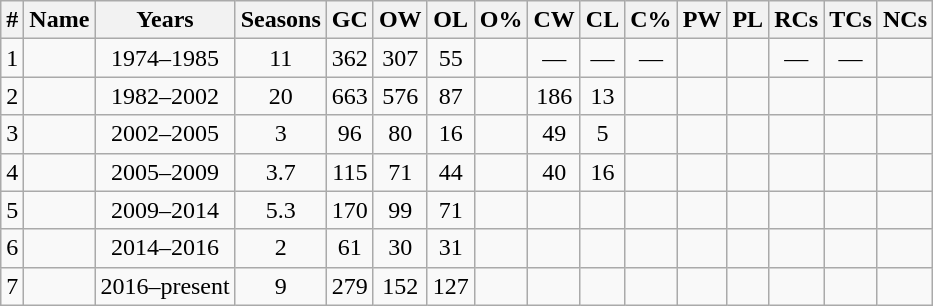<table class="wikitable sortable">
<tr>
<th>#</th>
<th>Name</th>
<th>Years</th>
<th>Seasons</th>
<th>GC</th>
<th>OW</th>
<th>OL</th>
<th>O%</th>
<th>CW</th>
<th>CL</th>
<th>C%</th>
<th>PW</th>
<th>PL</th>
<th>RCs</th>
<th>TCs</th>
<th>NCs</th>
</tr>
<tr>
<td align=center>1</td>
<td></td>
<td align="center">1974–1985</td>
<td align="center">11</td>
<td align="center">362</td>
<td align="center">307</td>
<td align="center">55</td>
<td align="center"></td>
<td align="center">—</td>
<td align="center">—</td>
<td align="center">—</td>
<td align="center"></td>
<td align="center"></td>
<td align="center">—</td>
<td align="center">—</td>
<td align="center"></td>
</tr>
<tr>
<td align=center>2</td>
<td></td>
<td align="center">1982–2002</td>
<td align="center">20</td>
<td align="center">663</td>
<td align="center">576</td>
<td align="center">87</td>
<td align="center"></td>
<td align="center">186</td>
<td align="center">13</td>
<td align="center"></td>
<td align="center"></td>
<td align="center"></td>
<td align="center"></td>
<td align="center"></td>
<td align="center"></td>
</tr>
<tr>
<td align=center>3</td>
<td></td>
<td align="center">2002–2005</td>
<td align="center">3</td>
<td align="center">96</td>
<td align="center">80</td>
<td align="center">16</td>
<td align="center"></td>
<td align="center">49</td>
<td align="center">5</td>
<td align="center"></td>
<td align="center"></td>
<td align="center"></td>
<td align="center"></td>
<td align="center"></td>
<td align="center"></td>
</tr>
<tr>
<td align=center>4</td>
<td></td>
<td align="center">2005–2009</td>
<td align="center">3.7</td>
<td align="center">115</td>
<td align="center">71</td>
<td align="center">44</td>
<td align="center"></td>
<td align="center">40</td>
<td align="center">16</td>
<td align="center"></td>
<td align="center"></td>
<td align="center"></td>
<td align="center"></td>
<td align="center"></td>
<td align="center"></td>
</tr>
<tr>
<td align=center>5</td>
<td></td>
<td align="center">2009–2014</td>
<td align="center">5.3</td>
<td align="center">170</td>
<td align="center">99</td>
<td align="center">71</td>
<td align="center"></td>
<td align="center"></td>
<td align="center"></td>
<td align="center"></td>
<td align="center"></td>
<td align="center"></td>
<td align="center"></td>
<td align="center"></td>
<td align="center"></td>
</tr>
<tr>
<td align=center>6</td>
<td></td>
<td align="center">2014–2016</td>
<td align="center">2</td>
<td align="center">61</td>
<td align="center">30</td>
<td align="center">31</td>
<td align="center"></td>
<td align="center"></td>
<td align="center"></td>
<td align="center"></td>
<td align="center"></td>
<td align="center"></td>
<td align="center"></td>
<td align="center"></td>
<td align="center"></td>
</tr>
<tr>
<td align=center>7</td>
<td></td>
<td align="center">2016–present</td>
<td align="center">9</td>
<td align="center">279</td>
<td align="center">152</td>
<td align="center">127</td>
<td align="center"></td>
<td align="center"></td>
<td align="center"></td>
<td align="center"></td>
<td align="center"></td>
<td align="center"></td>
<td align="center"></td>
<td align="center"></td>
<td align="center"></td>
</tr>
</table>
